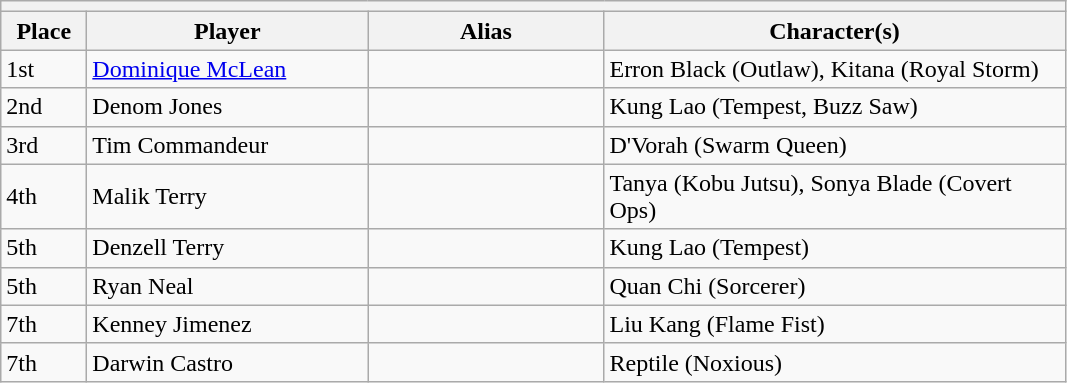<table class="wikitable">
<tr>
<th colspan=4></th>
</tr>
<tr>
<th style="width:50px;">Place</th>
<th style="width:180px;">Player</th>
<th style="width:150px;">Alias</th>
<th style="width:300px;">Character(s)</th>
</tr>
<tr>
<td>1st</td>
<td> <a href='#'>Dominique McLean</a></td>
<td></td>
<td>Erron Black (Outlaw), Kitana (Royal Storm)</td>
</tr>
<tr>
<td>2nd</td>
<td> Denom Jones</td>
<td></td>
<td>Kung Lao (Tempest, Buzz Saw)</td>
</tr>
<tr>
<td>3rd</td>
<td> Tim Commandeur</td>
<td></td>
<td>D'Vorah (Swarm Queen)</td>
</tr>
<tr>
<td>4th</td>
<td> Malik Terry</td>
<td></td>
<td>Tanya (Kobu Jutsu), Sonya Blade (Covert Ops)</td>
</tr>
<tr>
<td>5th</td>
<td> Denzell Terry</td>
<td></td>
<td>Kung Lao (Tempest)</td>
</tr>
<tr>
<td>5th</td>
<td> Ryan Neal</td>
<td></td>
<td>Quan Chi (Sorcerer)</td>
</tr>
<tr>
<td>7th</td>
<td> Kenney Jimenez</td>
<td></td>
<td>Liu Kang (Flame Fist)</td>
</tr>
<tr>
<td>7th</td>
<td> Darwin Castro</td>
<td></td>
<td>Reptile (Noxious)</td>
</tr>
</table>
